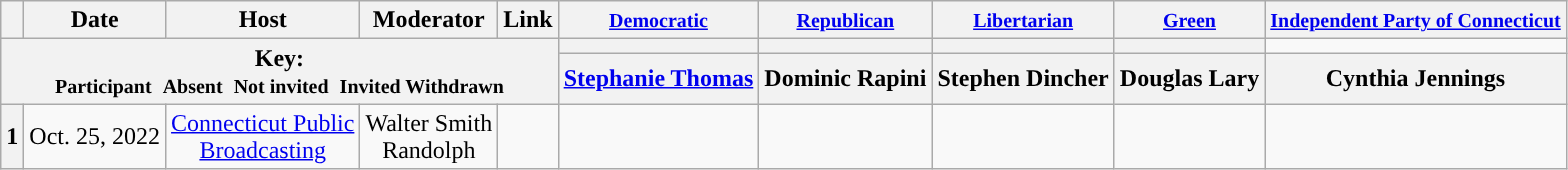<table class="wikitable" style="text-align:center;">
<tr>
<th scope="col"></th>
<th scope="col">Date</th>
<th scope="col">Host</th>
<th scope="col">Moderator</th>
<th scope="col">Link</th>
<th scope="col"><small><a href='#'>Democratic</a></small></th>
<th scope="col"><small><a href='#'>Republican</a></small></th>
<th scope="col"><small><a href='#'>Libertarian</a></small></th>
<th scope="col"><small><a href='#'>Green</a></small></th>
<th scope="col"><small><a href='#'>Independent Party of Connecticut</a></small></th>
</tr>
<tr>
<th colspan="5" rowspan="2">Key:<br> <small>Participant </small>  <small>Absent </small>  <small>Not invited </small>  <small>Invited  Withdrawn</small></th>
<th scope="col" style="background:"></th>
<th scope="col" style="background:"></th>
<th scope="col" style="background:"></th>
<th scope="col" style="background:"></th>
</tr>
<tr>
<th scope="col"><a href='#'>Stephanie Thomas</a></th>
<th scope="col">Dominic Rapini</th>
<th scope="col">Stephen Dincher</th>
<th scope="col">Douglas Lary</th>
<th scope="col">Cynthia Jennings</th>
</tr>
<tr>
<th>1</th>
<td style="white-space:nowrap;">Oct. 25, 2022</td>
<td style="white-space:nowrap;"><a href='#'>Connecticut Public</a><br><a href='#'>Broadcasting</a></td>
<td style="white-space:nowrap;">Walter Smith<br>Randolph</td>
<td style="white-space:nowrap;"></td>
<td></td>
<td></td>
<td></td>
<td></td>
<td></td>
</tr>
</table>
